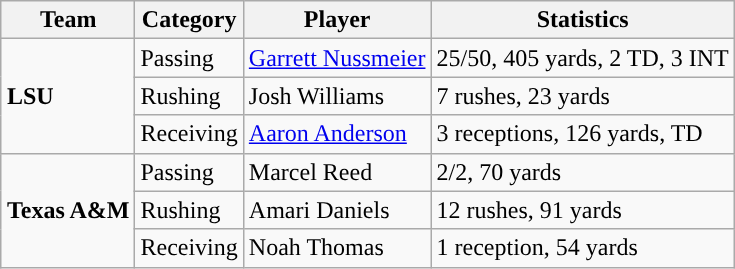<table class="wikitable" style="float: right;">
<tr>
<th>Team</th>
<th>Category</th>
<th>Player</th>
<th>Statistics</th>
</tr>
<tr>
<td rowspan=3><strong>LSU</strong></td>
<td>Passing</td>
<td><a href='#'>Garrett Nussmeier</a></td>
<td>25/50, 405 yards, 2 TD, 3 INT</td>
</tr>
<tr>
<td>Rushing</td>
<td>Josh Williams</td>
<td>7 rushes, 23 yards</td>
</tr>
<tr>
<td>Receiving</td>
<td><a href='#'>Aaron Anderson</a></td>
<td>3 receptions, 126 yards, TD</td>
</tr>
<tr>
<td rowspan=3><strong>Texas A&M</strong></td>
<td>Passing</td>
<td>Marcel Reed</td>
<td>2/2, 70 yards</td>
</tr>
<tr>
<td>Rushing</td>
<td>Amari Daniels</td>
<td>12 rushes, 91 yards</td>
</tr>
<tr>
<td>Receiving</td>
<td>Noah Thomas</td>
<td>1 reception, 54 yards</td>
</tr>
</table>
